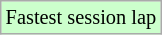<table class="wikitable" style="font-size: 85%;">
<tr style="background:#ccffcc;">
<td>Fastest session lap</td>
</tr>
</table>
